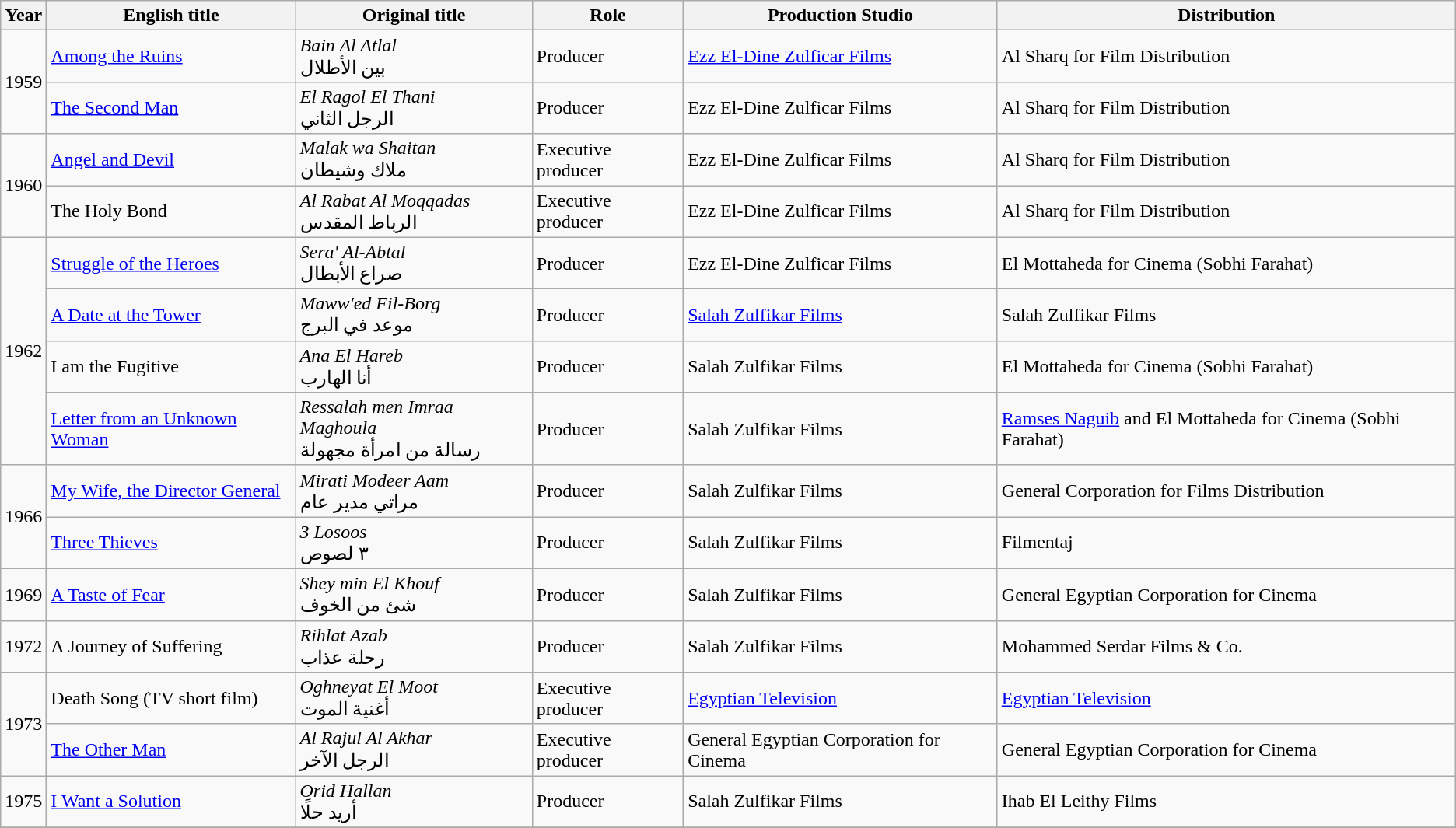<table class="wikitable">
<tr>
<th>Year</th>
<th>English title</th>
<th>Original title</th>
<th>Role</th>
<th>Production Studio</th>
<th>Distribution</th>
</tr>
<tr>
<td rowspan="2">1959</td>
<td><a href='#'>Among the Ruins</a></td>
<td><em>Bain Al Atlal</em><br>بين الأطلال</td>
<td>Producer</td>
<td><a href='#'>Ezz El-Dine Zulficar Films</a></td>
<td>Al Sharq for Film Distribution</td>
</tr>
<tr>
<td><a href='#'>The Second Man</a></td>
<td><em>El Ragol El Thani</em><br>الرجل الثاني</td>
<td>Producer</td>
<td>Ezz El-Dine Zulficar Films</td>
<td>Al Sharq for Film Distribution</td>
</tr>
<tr>
<td rowspan="2">1960</td>
<td><a href='#'>Angel and Devil</a></td>
<td><em>Malak wa Shaitan</em><br>ملاك وشيطان</td>
<td>Executive producer</td>
<td>Ezz El-Dine Zulficar Films</td>
<td>Al Sharq for Film Distribution</td>
</tr>
<tr>
<td>The Holy Bond</td>
<td><em>Al Rabat Al Moqqadas</em><br>الرباط المقدس</td>
<td>Executive producer</td>
<td>Ezz El-Dine Zulficar Films</td>
<td>Al Sharq for Film Distribution</td>
</tr>
<tr>
<td rowspan="4">1962</td>
<td><a href='#'>Struggle of the Heroes</a></td>
<td><em>Sera' Al-Abtal</em><br>صراع الأبطال</td>
<td>Producer</td>
<td>Ezz El-Dine Zulficar Films</td>
<td>El Mottaheda for Cinema (Sobhi Farahat)</td>
</tr>
<tr>
<td><a href='#'>A Date at the Tower</a></td>
<td><em>Maww'ed Fil-Borg</em><br>موعد في البرج</td>
<td>Producer</td>
<td><a href='#'>Salah Zulfikar Films</a></td>
<td>Salah Zulfikar Films</td>
</tr>
<tr>
<td>I am the Fugitive</td>
<td><em>Ana El Hareb</em><br>أنا الهارب</td>
<td>Producer</td>
<td>Salah Zulfikar Films</td>
<td>El Mottaheda for Cinema (Sobhi Farahat)</td>
</tr>
<tr>
<td><a href='#'>Letter from an Unknown Woman</a></td>
<td><em>Ressalah men Imraa Maghoula</em><br>رسالة من امرأة مجهولة</td>
<td>Producer</td>
<td>Salah Zulfikar Films</td>
<td><a href='#'>Ramses Naguib</a> and El Mottaheda for Cinema (Sobhi Farahat)</td>
</tr>
<tr>
<td rowspan="2">1966</td>
<td><a href='#'>My Wife, the Director General</a></td>
<td><em>Mirati Modeer Aam</em><br>مراتي مدير عام</td>
<td>Producer</td>
<td>Salah Zulfikar Films</td>
<td>General Corporation for Films Distribution</td>
</tr>
<tr>
<td><a href='#'>Three Thieves</a></td>
<td><em>3 Losoos</em><br>٣ لصوص</td>
<td>Producer</td>
<td>Salah Zulfikar Films</td>
<td>Filmentaj</td>
</tr>
<tr>
<td rowspan="1">1969</td>
<td><a href='#'>A Taste of Fear</a></td>
<td><em>Shey min El Khouf</em><br>شئ من الخوف</td>
<td>Producer</td>
<td>Salah Zulfikar Films</td>
<td>General Egyptian Corporation for Cinema</td>
</tr>
<tr>
<td rowspan="1">1972</td>
<td>A Journey of Suffering</td>
<td><em>Rihlat Azab</em><br>رحلة عذاب</td>
<td>Producer</td>
<td>Salah Zulfikar Films</td>
<td>Mohammed Serdar Films & Co.</td>
</tr>
<tr>
<td rowspan="2">1973</td>
<td>Death Song (TV short film)</td>
<td><em>Oghneyat El Moot</em><br>أغنية الموت</td>
<td>Executive producer</td>
<td><a href='#'>Egyptian Television</a></td>
<td><a href='#'>Egyptian Television</a></td>
</tr>
<tr>
<td><a href='#'>The Other Man</a></td>
<td><em>Al Rajul Al Akhar</em><br>الرجل الآخر</td>
<td>Executive producer</td>
<td>General Egyptian Corporation for Cinema</td>
<td>General Egyptian Corporation for Cinema</td>
</tr>
<tr>
<td rowspan="1">1975</td>
<td><a href='#'>I Want a Solution</a></td>
<td><em>Orid Hallan</em><br>أريد حلًا</td>
<td>Producer</td>
<td>Salah Zulfikar Films</td>
<td>Ihab El Leithy Films</td>
</tr>
<tr>
</tr>
</table>
